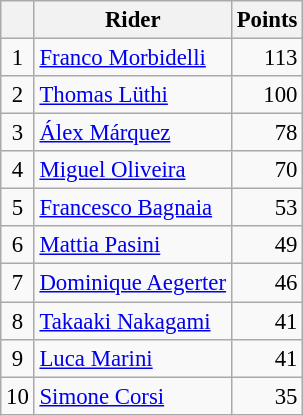<table class="wikitable" style="font-size: 95%;">
<tr>
<th></th>
<th>Rider</th>
<th>Points</th>
</tr>
<tr>
<td align=center>1</td>
<td> <a href='#'>Franco Morbidelli</a></td>
<td align=right>113</td>
</tr>
<tr>
<td align=center>2</td>
<td> <a href='#'>Thomas Lüthi</a></td>
<td align=right>100</td>
</tr>
<tr>
<td align=center>3</td>
<td> <a href='#'>Álex Márquez</a></td>
<td align=right>78</td>
</tr>
<tr>
<td align=center>4</td>
<td> <a href='#'>Miguel Oliveira</a></td>
<td align=right>70</td>
</tr>
<tr>
<td align=center>5</td>
<td> <a href='#'>Francesco Bagnaia</a></td>
<td align=right>53</td>
</tr>
<tr>
<td align=center>6</td>
<td> <a href='#'>Mattia Pasini</a></td>
<td align=right>49</td>
</tr>
<tr>
<td align=center>7</td>
<td> <a href='#'>Dominique Aegerter</a></td>
<td align=right>46</td>
</tr>
<tr>
<td align=center>8</td>
<td> <a href='#'>Takaaki Nakagami</a></td>
<td align=right>41</td>
</tr>
<tr>
<td align=center>9</td>
<td> <a href='#'>Luca Marini</a></td>
<td align=right>41</td>
</tr>
<tr>
<td align=center>10</td>
<td> <a href='#'>Simone Corsi</a></td>
<td align=right>35</td>
</tr>
</table>
